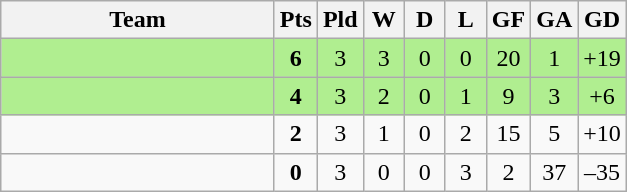<table class="wikitable" style="text-align:center;">
<tr>
<th width=175>Team</th>
<th width=20  abbr="Points">Pts</th>
<th width=20  abbr="Played">Pld</th>
<th width=20  abbr="Won">W</th>
<th width=20  abbr="Drawn">D</th>
<th width=20  abbr="Lost">L</th>
<th width=20  abbr="Goals for">GF</th>
<th width=20  abbr="Goals against">GA</th>
<th width=20  abbr="Goal difference">GD</th>
</tr>
<tr style="background: #B0EE90;">
<td align=left></td>
<td><strong>6</strong></td>
<td>3</td>
<td>3</td>
<td>0</td>
<td>0</td>
<td>20</td>
<td>1</td>
<td>+19</td>
</tr>
<tr style="background: #B0EE90;">
<td align=left></td>
<td><strong>4</strong></td>
<td>3</td>
<td>2</td>
<td>0</td>
<td>1</td>
<td>9</td>
<td>3</td>
<td>+6</td>
</tr>
<tr>
<td align=left></td>
<td><strong>2</strong></td>
<td>3</td>
<td>1</td>
<td>0</td>
<td>2</td>
<td>15</td>
<td>5</td>
<td>+10</td>
</tr>
<tr>
<td align=left></td>
<td><strong>0</strong></td>
<td>3</td>
<td>0</td>
<td>0</td>
<td>3</td>
<td>2</td>
<td>37</td>
<td>–35</td>
</tr>
</table>
